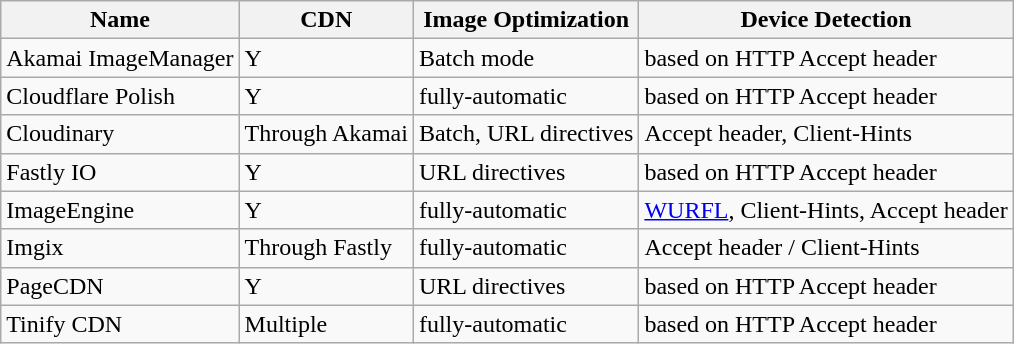<table class="wikitable">
<tr>
<th>Name</th>
<th>CDN</th>
<th>Image Optimization</th>
<th>Device Detection</th>
</tr>
<tr>
<td>Akamai ImageManager</td>
<td>Y</td>
<td>Batch mode</td>
<td>based on HTTP Accept header</td>
</tr>
<tr>
<td>Cloudflare Polish</td>
<td>Y</td>
<td>fully-automatic</td>
<td>based on HTTP Accept header</td>
</tr>
<tr>
<td>Cloudinary</td>
<td>Through Akamai</td>
<td>Batch, URL directives</td>
<td>Accept header, Client-Hints</td>
</tr>
<tr>
<td>Fastly IO</td>
<td>Y</td>
<td>URL directives</td>
<td>based on HTTP Accept header</td>
</tr>
<tr>
<td>ImageEngine</td>
<td>Y</td>
<td>fully-automatic</td>
<td><a href='#'>WURFL</a>, Client-Hints, Accept header</td>
</tr>
<tr>
<td>Imgix</td>
<td>Through Fastly</td>
<td>fully-automatic</td>
<td>Accept header / Client-Hints</td>
</tr>
<tr>
<td>PageCDN</td>
<td>Y</td>
<td>URL directives</td>
<td>based on HTTP Accept header</td>
</tr>
<tr>
<td>Tinify CDN</td>
<td>Multiple</td>
<td>fully-automatic</td>
<td>based on HTTP Accept header</td>
</tr>
</table>
